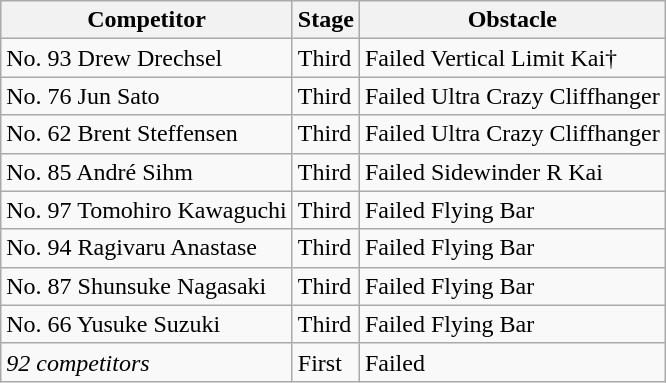<table class="wikitable">
<tr>
<th>Competitor</th>
<th>Stage</th>
<th>Obstacle</th>
</tr>
<tr>
<td>No. 93 Drew Drechsel</td>
<td>Third</td>
<td>Failed Vertical Limit Kai†</td>
</tr>
<tr>
<td>No. 76 Jun Sato</td>
<td>Third</td>
<td>Failed Ultra Crazy Cliffhanger</td>
</tr>
<tr>
<td>No. 62 Brent Steffensen</td>
<td>Third</td>
<td>Failed Ultra Crazy Cliffhanger</td>
</tr>
<tr>
<td>No. 85 André Sihm</td>
<td>Third</td>
<td>Failed Sidewinder R Kai</td>
</tr>
<tr>
<td>No. 97 Tomohiro Kawaguchi</td>
<td>Third</td>
<td>Failed Flying Bar</td>
</tr>
<tr>
<td>No. 94 Ragivaru Anastase</td>
<td>Third</td>
<td>Failed Flying Bar</td>
</tr>
<tr>
<td>No. 87 Shunsuke Nagasaki</td>
<td>Third</td>
<td>Failed Flying Bar</td>
</tr>
<tr>
<td>No. 66 Yusuke Suzuki</td>
<td>Third</td>
<td>Failed Flying Bar</td>
</tr>
<tr>
<td><em>92 competitors</em></td>
<td>First</td>
<td>Failed</td>
</tr>
</table>
